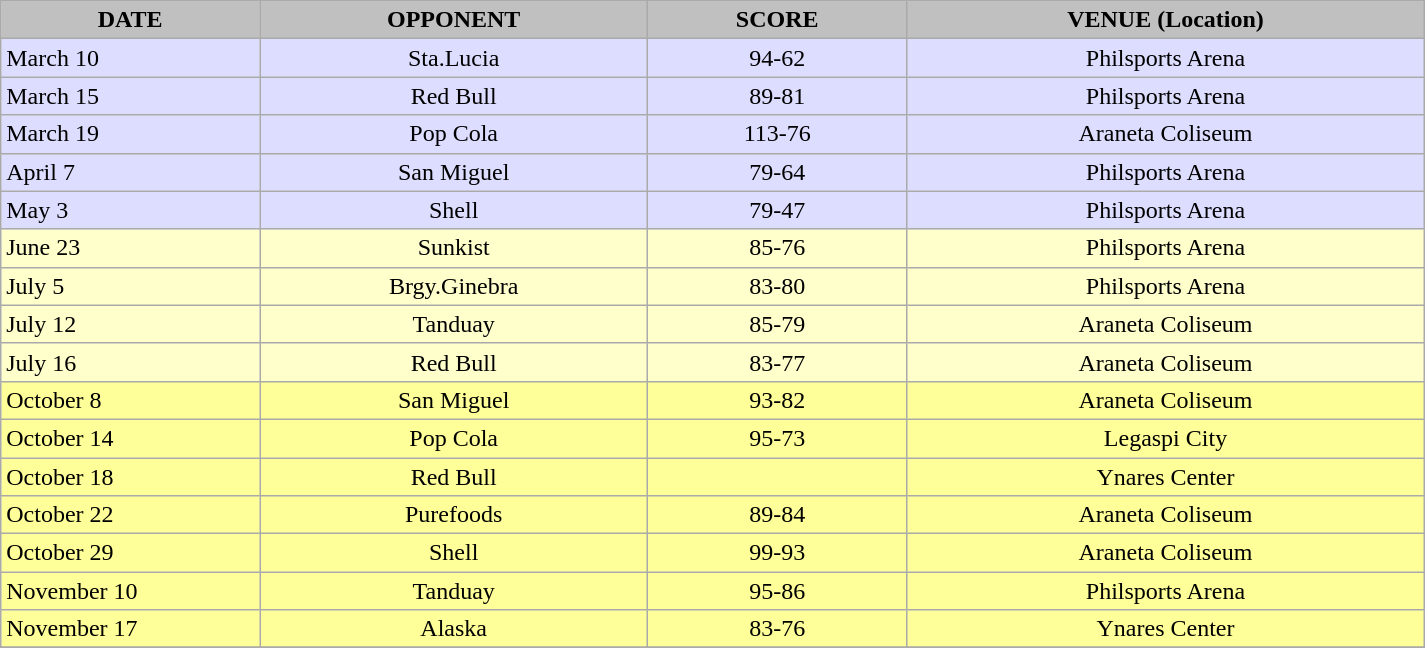<table class="wikitable" border="1">
<tr>
<th style="background:#C0C0C0;" width="10%"><strong>DATE</strong></th>
<th style="background:#C0C0C0;" width="15%"><strong>OPPONENT</strong></th>
<th style="background:#C0C0C0;" width="10%"><strong>SCORE</strong></th>
<th style="background:#C0C0C0;" width="20%"><strong>VENUE (Location)</strong></th>
</tr>
<tr bgcolor=#DDDDFF>
<td>March 10</td>
<td align=center>Sta.Lucia</td>
<td align=center>94-62</td>
<td align=center>Philsports Arena</td>
</tr>
<tr bgcolor=#DDDDFF>
<td>March 15</td>
<td align=center>Red Bull</td>
<td align=center>89-81</td>
<td align=center>Philsports Arena</td>
</tr>
<tr bgcolor=#DDDDFF>
<td>March 19</td>
<td align=center>Pop Cola</td>
<td align=center>113-76</td>
<td align=center>Araneta Coliseum</td>
</tr>
<tr bgcolor=#DDDDFF>
<td>April 7</td>
<td align=center>San Miguel</td>
<td align=center>79-64</td>
<td align=center>Philsports Arena</td>
</tr>
<tr bgcolor=#DDDDFF>
<td>May 3</td>
<td align=center>Shell</td>
<td align=center>79-47 </td>
<td align=center>Philsports Arena</td>
</tr>
<tr bgcolor=#FFFFCC>
<td>June 23</td>
<td align=center>Sunkist</td>
<td align=center>85-76 </td>
<td align=center>Philsports Arena</td>
</tr>
<tr bgcolor=#FFFFCC>
<td>July 5</td>
<td align=center>Brgy.Ginebra</td>
<td align=center>83-80</td>
<td align=center>Philsports Arena</td>
</tr>
<tr bgcolor=#FFFFCC>
<td>July 12</td>
<td align=center>Tanduay</td>
<td align=center>85-79 </td>
<td align=center>Araneta Coliseum</td>
</tr>
<tr bgcolor=#FFFFCC>
<td>July 16</td>
<td align=center>Red Bull</td>
<td align=center>83-77</td>
<td align=center>Araneta Coliseum</td>
</tr>
<tr bgcolor=#FFFF99>
<td>October 8</td>
<td align=center>San Miguel</td>
<td align=center>93-82</td>
<td align=center>Araneta Coliseum</td>
</tr>
<tr bgcolor=#FFFF99>
<td>October 14</td>
<td align=center>Pop Cola</td>
<td align=center>95-73</td>
<td align=center>Legaspi City</td>
</tr>
<tr bgcolor=#FFFF99>
<td>October 18</td>
<td align=center>Red Bull</td>
<td align=center></td>
<td align=center>Ynares Center</td>
</tr>
<tr bgcolor=#FFFF99>
<td>October 22</td>
<td align=center>Purefoods</td>
<td align=center>89-84</td>
<td align=center>Araneta Coliseum</td>
</tr>
<tr bgcolor=#FFFF99>
<td>October 29</td>
<td align=center>Shell</td>
<td align=center>99-93</td>
<td align=center>Araneta Coliseum</td>
</tr>
<tr bgcolor=#FFFF99>
<td>November 10</td>
<td align=center>Tanduay</td>
<td align=center>95-86</td>
<td align=center>Philsports Arena</td>
</tr>
<tr bgcolor=#FFFF99>
<td>November 17</td>
<td align=center>Alaska</td>
<td align=center>83-76 </td>
<td align=center>Ynares Center</td>
</tr>
<tr>
</tr>
</table>
